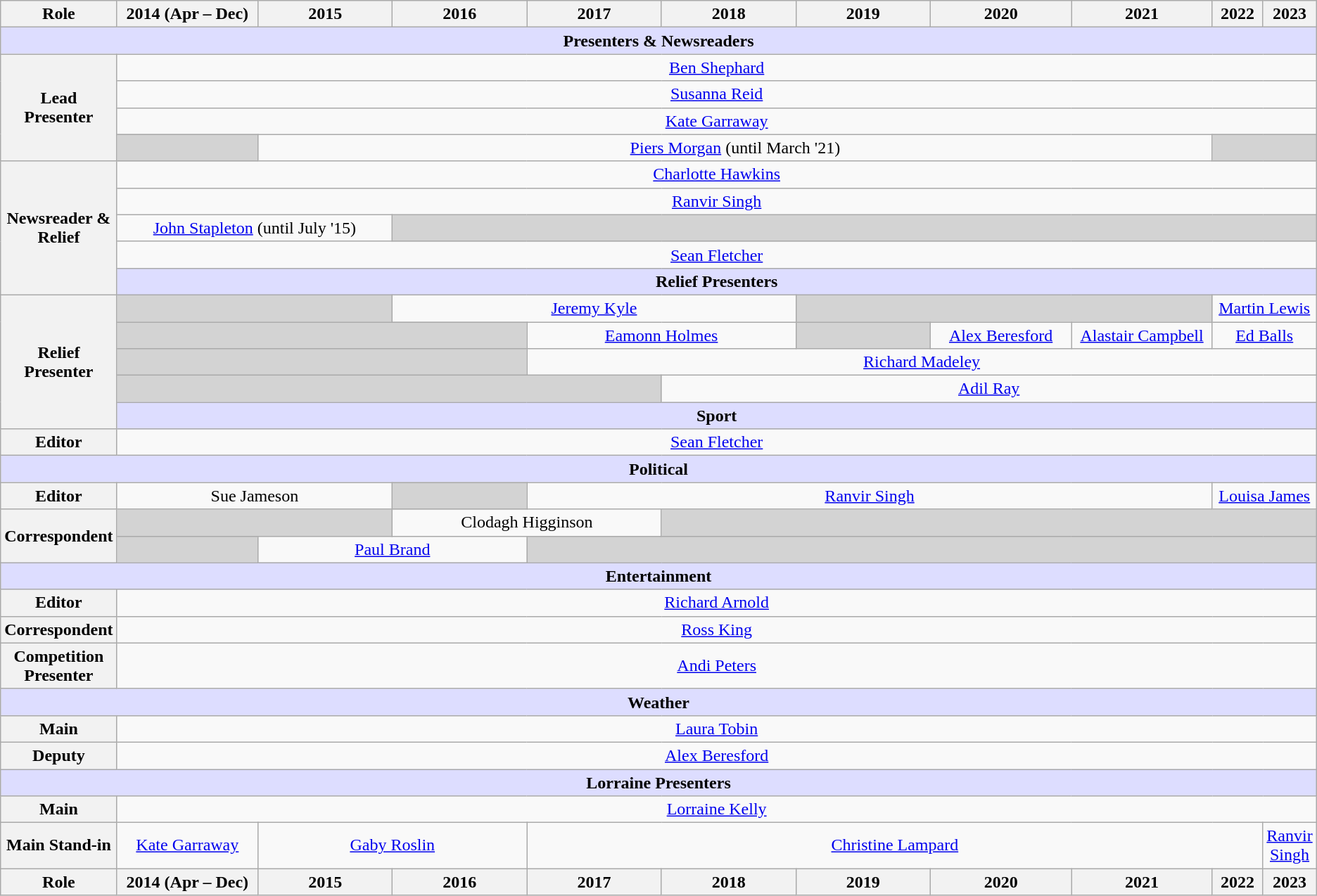<table class="wikitable" style="text-align:center;">
<tr>
<th>Role</th>
<th style="width:12%;">2014 (Apr – Dec)</th>
<th style="width:12%;">2015</th>
<th style="width:12%;">2016</th>
<th style="width:12%;">2017</th>
<th style="width:12%;">2018</th>
<th style="width:12%;">2019</th>
<th style="width:12%;">2020</th>
<th style="width:12%;">2021</th>
<th style="width:12%;">2022</th>
<th style="width:12%;">2023</th>
</tr>
<tr>
<th colspan="11" style="background-color:#ddf;">Presenters & Newsreaders</th>
</tr>
<tr>
<th rowspan="4">Lead Presenter</th>
<td colspan="11"><a href='#'>Ben Shephard</a></td>
</tr>
<tr>
<td colspan="11"><a href='#'>Susanna Reid</a></td>
</tr>
<tr>
<td colspan="11"><a href='#'>Kate Garraway</a></td>
</tr>
<tr>
<td colspan="1" style="background: #D3D3D3;"></td>
<td colspan="7"><a href='#'>Piers Morgan</a> (until March '21)</td>
<td colspan="2" style="background: #D3D3D3;"></td>
</tr>
<tr>
<th rowspan="5">Newsreader & Relief</th>
<td colspan="11"><a href='#'>Charlotte Hawkins</a></td>
</tr>
<tr>
<td colspan="11"><a href='#'>Ranvir Singh</a></td>
</tr>
<tr>
<td colspan="2"><a href='#'>John Stapleton</a> (until July '15)</td>
<td colspan="9" style="background: #D3D3D3;"></td>
</tr>
<tr>
<td colspan="11"><a href='#'>Sean Fletcher</a></td>
</tr>
<tr>
<th colspan="11" style="background-color:#ddf;">Relief Presenters</th>
</tr>
<tr>
<th rowspan="5">Relief Presenter</th>
<td colspan="2" style="background: #D3D3D3;"></td>
<td colspan="3"><a href='#'>Jeremy Kyle</a></td>
<td colspan="3" style="background: #D3D3D3;"></td>
<td colspan="2"><a href='#'>Martin Lewis</a></td>
</tr>
<tr>
<td colspan="3" style="background: #D3D3D3;"></td>
<td colspan="2"><a href='#'>Eamonn Holmes</a></td>
<td style="background: #D3D3D3;"></td>
<td><a href='#'>Alex Beresford</a></td>
<td><a href='#'>Alastair Campbell</a></td>
<td colspan="2"><a href='#'>Ed Balls</a></td>
</tr>
<tr>
<td colspan="3" style="background: #D3D3D3;"></td>
<td colspan="7"><a href='#'>Richard Madeley</a></td>
</tr>
<tr>
<td colspan="4" style="background: #D3D3D3;"></td>
<td colspan="6"><a href='#'>Adil Ray</a></td>
</tr>
<tr>
<th colspan="11" style="background-color:#ddf;">Sport</th>
</tr>
<tr>
<th>Editor</th>
<td colspan="10"><a href='#'>Sean Fletcher</a></td>
</tr>
<tr>
<th colspan="11" style="background-color:#ddf;">Political</th>
</tr>
<tr>
<th>Editor</th>
<td colspan="2">Sue Jameson</td>
<td colspan="1" style="background: #D3D3D3;"></td>
<td colspan="5"><a href='#'>Ranvir Singh</a></td>
<td colspan="2"><a href='#'>Louisa James</a></td>
</tr>
<tr>
<th rowspan="2">Correspondent</th>
<td colspan="2" style="background: #D3D3D3;"></td>
<td colspan="2">Clodagh Higginson</td>
<td colspan="6" style="background: #D3D3D3;"></td>
</tr>
<tr>
<td colspan="1" style="background: #D3D3D3;"></td>
<td colspan="2"><a href='#'>Paul Brand</a></td>
<td colspan="7" style="background: #D3D3D3;"></td>
</tr>
<tr>
<th colspan="11" style="background-color:#ddf;">Entertainment</th>
</tr>
<tr>
<th>Editor</th>
<td colspan="10"><a href='#'>Richard Arnold</a></td>
</tr>
<tr>
<th>Correspondent</th>
<td colspan="10"><a href='#'>Ross King</a></td>
</tr>
<tr>
<th>Competition Presenter</th>
<td colspan="10"><a href='#'>Andi Peters</a></td>
</tr>
<tr>
<th colspan="11" style="background-color:#ddf;">Weather</th>
</tr>
<tr>
<th>Main</th>
<td colspan="10"><a href='#'>Laura Tobin</a></td>
</tr>
<tr>
<th>Deputy</th>
<td colspan="10"><a href='#'>Alex Beresford</a></td>
</tr>
<tr>
<th colspan="11" style="background-color:#ddf;">Lorraine Presenters</th>
</tr>
<tr>
<th>Main</th>
<td colspan="10"><a href='#'>Lorraine Kelly</a></td>
</tr>
<tr>
<th>Main Stand-in</th>
<td><a href='#'>Kate Garraway</a></td>
<td colspan="2"><a href='#'>Gaby Roslin</a></td>
<td colspan="6"><a href='#'>Christine Lampard</a></td>
<td colspan="7"><a href='#'>Ranvir Singh</a></td>
</tr>
<tr>
<th>Role</th>
<th style="width:10%;">2014 (Apr – Dec)</th>
<th style="width:10%;">2015</th>
<th style="width:10%;">2016</th>
<th style="width:10%;">2017</th>
<th style="width:10%;">2018</th>
<th style="width:10%;">2019</th>
<th style="width:10%;">2020</th>
<th style="width:10%;">2021</th>
<th style="width:10%;">2022</th>
<th style="width:10%;">2023</th>
</tr>
</table>
